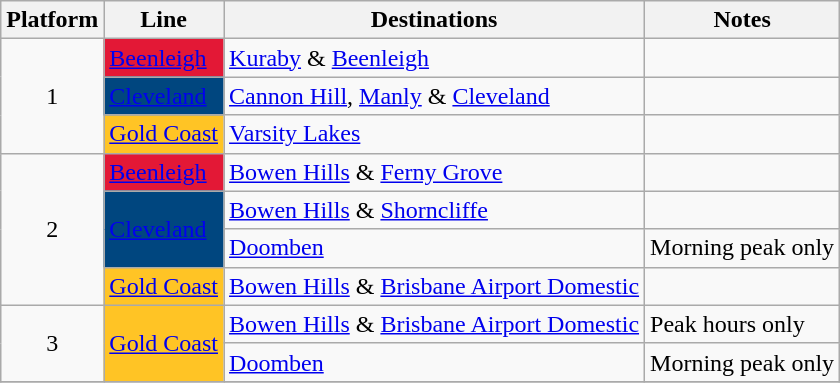<table class="wikitable" style="float: none; margin: 0.5em; ">
<tr>
<th>Platform</th>
<th>Line</th>
<th>Destinations</th>
<th>Notes</th>
</tr>
<tr>
<td rowspan="3" style="text-align:center;">1</td>
<td style="background:#E31836"><a href='#'><span>Beenleigh</span></a></td>
<td><a href='#'>Kuraby</a> & <a href='#'>Beenleigh</a></td>
<td></td>
</tr>
<tr>
<td style="background:#00467f"><a href='#'><span>Cleveland</span></a></td>
<td><a href='#'>Cannon Hill</a>, <a href='#'>Manly</a> & <a href='#'>Cleveland</a></td>
<td></td>
</tr>
<tr>
<td style="background:#FFC425"><a href='#'><span>Gold Coast</span></a></td>
<td><a href='#'>Varsity Lakes</a></td>
<td></td>
</tr>
<tr>
<td rowspan="4" style="text-align:center;">2</td>
<td style="background:#E31836"><a href='#'><span>Beenleigh</span></a></td>
<td><a href='#'>Bowen Hills</a> & <a href='#'>Ferny Grove</a></td>
<td></td>
</tr>
<tr>
<td rowspan="2" style="background:#00467f"><a href='#'><span>Cleveland</span></a></td>
<td><a href='#'>Bowen Hills</a> & <a href='#'>Shorncliffe</a></td>
<td></td>
</tr>
<tr>
<td><a href='#'>Doomben</a></td>
<td>Morning peak only</td>
</tr>
<tr>
<td style="background:#FFC425"><a href='#'><span>Gold Coast</span></a></td>
<td><a href='#'>Bowen Hills</a> & <a href='#'>Brisbane Airport Domestic</a></td>
<td></td>
</tr>
<tr>
<td rowspan="2" style="text-align:center;">3</td>
<td rowspan="2" style="background:#FFC425"><a href='#'><span>Gold Coast</span></a></td>
<td><a href='#'>Bowen Hills</a> & <a href='#'>Brisbane Airport Domestic</a></td>
<td>Peak hours only</td>
</tr>
<tr>
<td><a href='#'>Doomben</a></td>
<td>Morning peak only</td>
</tr>
<tr>
</tr>
</table>
